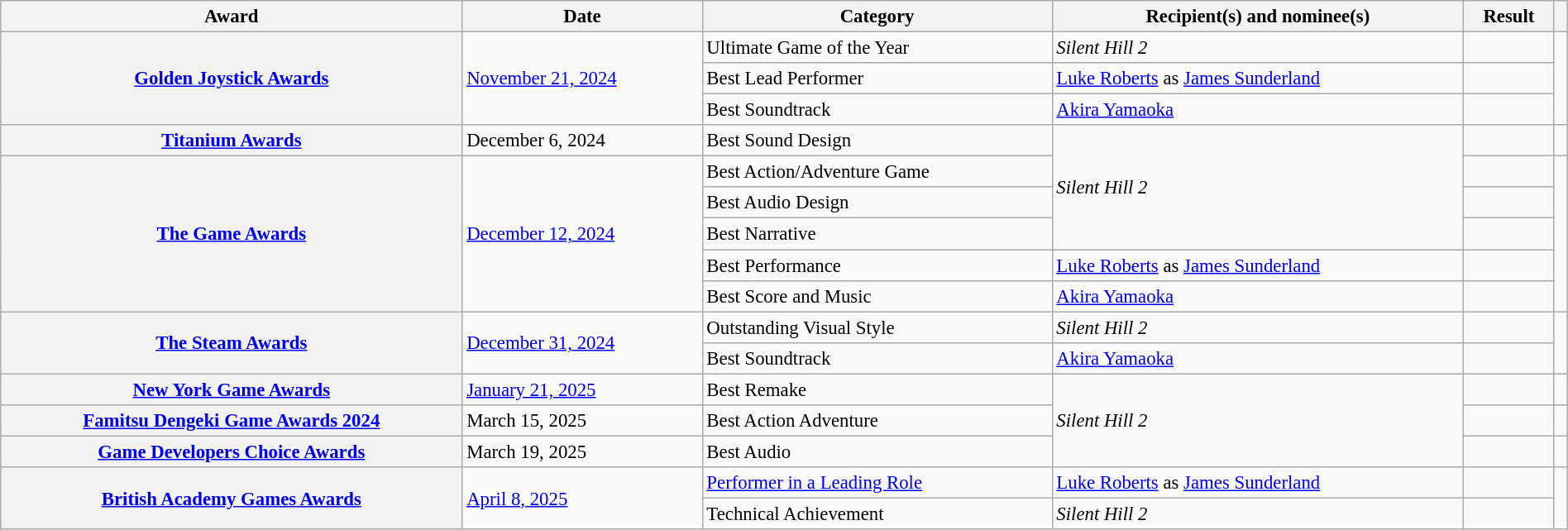<table class="wikitable plainrowheaders sortable" style="font-size: 95%; width: 100%;">
<tr>
<th scope="col">Award</th>
<th scope="col">Date</th>
<th scope="col">Category</th>
<th scope="col">Recipient(s) and nominee(s)</th>
<th scope="col">Result</th>
<th scope="col" class="unsortable"></th>
</tr>
<tr>
<th rowspan="3" scope="row"><a href='#'>Golden Joystick Awards</a></th>
<td rowspan="3"><a href='#'>November 21, 2024</a></td>
<td>Ultimate Game of the Year</td>
<td><em>Silent Hill 2</em></td>
<td></td>
<td rowspan="3" style="text-align:center;"></td>
</tr>
<tr>
<td>Best Lead Performer</td>
<td><a href='#'>Luke Roberts</a> as <a href='#'>James Sunderland</a></td>
<td></td>
</tr>
<tr>
<td>Best Soundtrack</td>
<td><a href='#'>Akira Yamaoka</a></td>
<td></td>
</tr>
<tr>
<th scope="row"><a href='#'>Titanium Awards</a></th>
<td>December 6, 2024</td>
<td>Best Sound Design</td>
<td rowspan="4"><em>Silent Hill 2</em></td>
<td></td>
<td style="text-align:center;"></td>
</tr>
<tr>
<th rowspan="5" scope="row"><a href='#'>The Game Awards</a></th>
<td rowspan="5"><a href='#'>December 12, 2024</a></td>
<td>Best Action/Adventure Game</td>
<td></td>
<td rowspan="5" style="text-align:center;"></td>
</tr>
<tr>
<td>Best Audio Design</td>
<td></td>
</tr>
<tr>
<td>Best Narrative</td>
<td></td>
</tr>
<tr>
<td>Best Performance</td>
<td><a href='#'>Luke Roberts</a> as <a href='#'>James Sunderland</a></td>
<td></td>
</tr>
<tr>
<td>Best Score and Music</td>
<td><a href='#'>Akira Yamaoka</a></td>
<td></td>
</tr>
<tr>
<th rowspan="2" scope="row"><a href='#'>The Steam Awards</a></th>
<td rowspan="2"><a href='#'>December 31, 2024</a></td>
<td>Outstanding Visual Style</td>
<td><em>Silent Hill 2</em></td>
<td></td>
<td rowspan="2" style="text-align:center;"></td>
</tr>
<tr>
<td>Best Soundtrack</td>
<td><a href='#'>Akira Yamaoka</a></td>
<td></td>
</tr>
<tr>
<th scope="row"><a href='#'>New York Game Awards</a></th>
<td><a href='#'>January 21, 2025</a></td>
<td>Best Remake</td>
<td rowspan="3"><em>Silent Hill 2</em></td>
<td></td>
<td style="text-align:center;"></td>
</tr>
<tr>
<th scope="row"><a href='#'>Famitsu Dengeki Game Awards 2024</a></th>
<td>March 15, 2025</td>
<td>Best Action Adventure</td>
<td></td>
<td style="text-align:center;"></td>
</tr>
<tr>
<th scope="row"><a href='#'>Game Developers Choice Awards</a></th>
<td>March 19, 2025</td>
<td>Best Audio</td>
<td></td>
<td style="text-align:center;"></td>
</tr>
<tr>
<th rowspan="2" scope="row"><a href='#'>British Academy Games Awards</a></th>
<td rowspan="2"><a href='#'>April 8, 2025</a></td>
<td><a href='#'>Performer in a Leading Role</a></td>
<td><a href='#'>Luke Roberts</a> as <a href='#'>James Sunderland</a></td>
<td></td>
<td rowspan="2" style="text-align:center;"></td>
</tr>
<tr>
<td>Technical Achievement</td>
<td><em>Silent Hill 2</em></td>
<td></td>
</tr>
</table>
